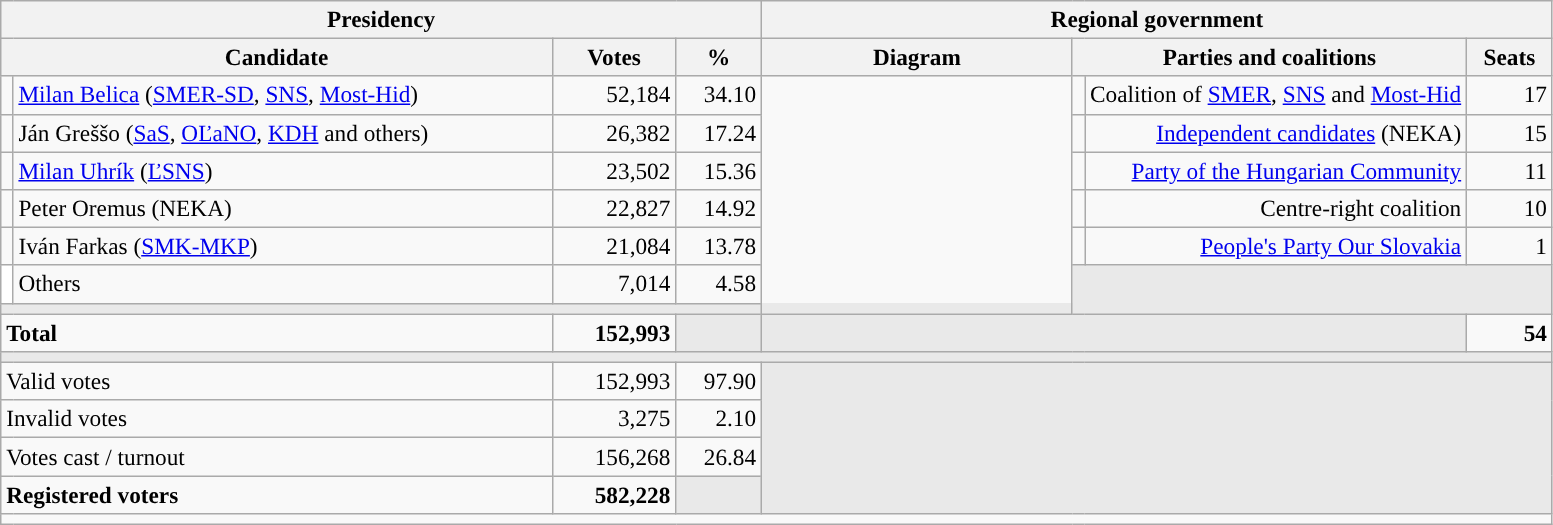<table class="wikitable" style="text-align:right; font-size:97%;">
<tr>
<th colspan="4" width="500">Presidency</th>
<th colspan="4" width="500">Regional government</th>
</tr>
<tr>
<th colspan="2" width="325">Candidate</th>
<th width="75">Votes</th>
<th width="50">%</th>
<th width="200">Diagram</th>
<th colspan="2" width="250">Parties and coalitions</th>
<th width="50">Seats</th>
</tr>
<tr>
<td width="1" style="color:inherit;background:"></td>
<td align="left"><a href='#'>Milan Belica</a> (<a href='#'>SMER-SD</a>, <a href='#'>SNS</a>, <a href='#'>Most-Hid</a>)</td>
<td>52,184</td>
<td>34.10</td>
<td rowspan="7"></td>
<td width="1" style="color:inherit;background:"></td>
<td>Coalition of <a href='#'>SMER</a>, <a href='#'>SNS</a> and <a href='#'>Most-Hid</a></td>
<td>17</td>
</tr>
<tr>
<td width="1" style="color:inherit;background:"></td>
<td align="left">Ján Greššo (<a href='#'>SaS</a>, <a href='#'>OĽaNO</a>, <a href='#'>KDH</a> and others)</td>
<td>26,382</td>
<td>17.24</td>
<td width="1" style="color:inherit;background:"></td>
<td><a href='#'>Independent candidates</a> (NEKA)</td>
<td>15</td>
</tr>
<tr>
<td width="1" style="color:inherit;background:"></td>
<td align="left"><a href='#'>Milan Uhrík</a> (<a href='#'>ĽSNS</a>)</td>
<td>23,502</td>
<td>15.36</td>
<td width="1" style="color:inherit;background:"></td>
<td><a href='#'>Party of the Hungarian Community</a></td>
<td>11</td>
</tr>
<tr>
<td width="1" style="color:inherit;background:"></td>
<td align="left">Peter Oremus (NEKA)</td>
<td>22,827</td>
<td>14.92</td>
<td width="1" style="color:inherit;background:"></td>
<td>Centre-right coalition</td>
<td>10</td>
</tr>
<tr>
<td width="1" style="color:inherit;background:"></td>
<td align="left">Iván Farkas (<a href='#'>SMK-MKP</a>)</td>
<td>21,084</td>
<td>13.78</td>
<td width="1" style="color:inherit;background:"></td>
<td><a href='#'>People's Party Our Slovakia</a></td>
<td>1</td>
</tr>
<tr>
<td width="1" bgcolor="white"></td>
<td align="left">Others</td>
<td>7,014</td>
<td>4.58</td>
<td colspan="3" rowspan="2" bgcolor="#E9E9E9"></td>
</tr>
<tr>
<td colspan="8" bgcolor="#E9E9E9"></td>
</tr>
<tr>
<td align="left" colspan="2"><strong>Total</strong></td>
<td><strong>152,993</strong></td>
<td style="color:inherit;background:#E9E9E9"></td>
<td colspan="3" bgcolor="#E9E9E9"></td>
<td><strong>54</strong></td>
</tr>
<tr>
<td colspan="8" bgcolor="#E9E9E9"></td>
</tr>
<tr>
<td align="left" colspan="2">Valid votes</td>
<td>152,993</td>
<td>97.90</td>
<td bgcolor="#E9E9E9" rowspan="4" colspan="4"></td>
</tr>
<tr>
<td align="left" colspan="2">Invalid votes</td>
<td>3,275</td>
<td>2.10</td>
</tr>
<tr>
<td align="left" colspan="2">Votes cast / turnout</td>
<td>156,268</td>
<td>26.84</td>
</tr>
<tr style="font-weight:bold;">
<td align="left" colspan="2">Registered voters</td>
<td>582,228</td>
<td bgcolor="#E9E9E9"></td>
</tr>
<tr>
<td colspan="8"></td>
</tr>
</table>
